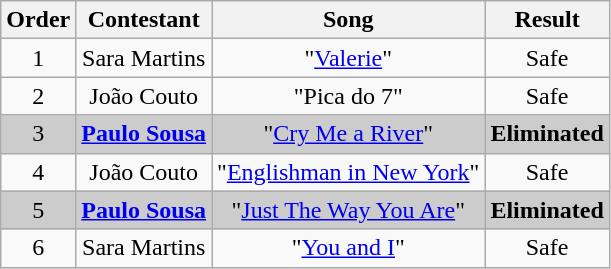<table class="wikitable plainrowheaders" style="text-align:center;">
<tr>
<th>Order</th>
<th>Contestant</th>
<th>Song</th>
<th>Result</th>
</tr>
<tr>
<td>1</td>
<td>Sara Martins</td>
<td>"<a href='#'>Valerie</a>"</td>
<td>Safe</td>
</tr>
<tr>
<td>2</td>
<td>João Couto</td>
<td>"Pica do 7"</td>
<td>Safe</td>
</tr>
<tr style="background:#ccc;">
<td>3</td>
<td><a href='#'><strong>Paulo Sousa</strong></a></td>
<td>"<a href='#'>Cry Me a River</a>"</td>
<td><strong>Eliminated</strong></td>
</tr>
<tr>
<td>4</td>
<td>João Couto</td>
<td>"<a href='#'>Englishman in New York</a>"</td>
<td>Safe</td>
</tr>
<tr style="background:#ccc;">
<td>5</td>
<td><a href='#'><strong>Paulo Sousa</strong></a></td>
<td>"<a href='#'>Just The Way You Are</a>"</td>
<td><strong>Eliminated</strong></td>
</tr>
<tr>
<td>6</td>
<td>Sara Martins</td>
<td>"<a href='#'>You and I</a>"</td>
<td>Safe</td>
</tr>
</table>
